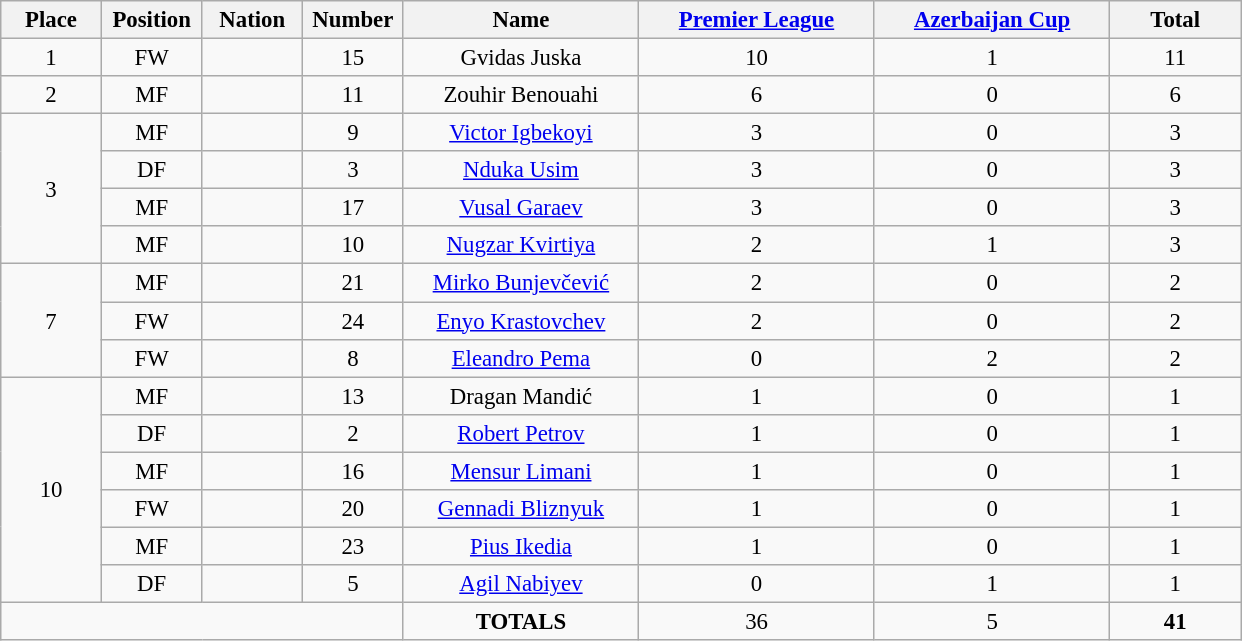<table class="wikitable" style="font-size: 95%; text-align: center;">
<tr>
<th width=60>Place</th>
<th width=60>Position</th>
<th width=60>Nation</th>
<th width=60>Number</th>
<th width=150>Name</th>
<th width=150><a href='#'>Premier League</a></th>
<th width=150><a href='#'>Azerbaijan Cup</a></th>
<th width=80>Total</th>
</tr>
<tr>
<td>1</td>
<td>FW</td>
<td></td>
<td>15</td>
<td>Gvidas Juska</td>
<td>10</td>
<td>1</td>
<td>11</td>
</tr>
<tr>
<td>2</td>
<td>MF</td>
<td></td>
<td>11</td>
<td>Zouhir Benouahi</td>
<td>6</td>
<td>0</td>
<td>6</td>
</tr>
<tr>
<td rowspan="4">3</td>
<td>MF</td>
<td></td>
<td>9</td>
<td><a href='#'>Victor Igbekoyi</a></td>
<td>3</td>
<td>0</td>
<td>3</td>
</tr>
<tr>
<td>DF</td>
<td></td>
<td>3</td>
<td><a href='#'>Nduka Usim</a></td>
<td>3</td>
<td>0</td>
<td>3</td>
</tr>
<tr>
<td>MF</td>
<td></td>
<td>17</td>
<td><a href='#'>Vusal Garaev</a></td>
<td>3</td>
<td>0</td>
<td>3</td>
</tr>
<tr>
<td>MF</td>
<td></td>
<td>10</td>
<td><a href='#'>Nugzar Kvirtiya</a></td>
<td>2</td>
<td>1</td>
<td>3</td>
</tr>
<tr>
<td rowspan="3">7</td>
<td>MF</td>
<td></td>
<td>21</td>
<td><a href='#'>Mirko Bunjevčević</a></td>
<td>2</td>
<td>0</td>
<td>2</td>
</tr>
<tr>
<td>FW</td>
<td></td>
<td>24</td>
<td><a href='#'>Enyo Krastovchev</a></td>
<td>2</td>
<td>0</td>
<td>2</td>
</tr>
<tr>
<td>FW</td>
<td></td>
<td>8</td>
<td><a href='#'>Eleandro Pema</a></td>
<td>0</td>
<td>2</td>
<td>2</td>
</tr>
<tr>
<td rowspan="6">10</td>
<td>MF</td>
<td></td>
<td>13</td>
<td>Dragan Mandić</td>
<td>1</td>
<td>0</td>
<td>1</td>
</tr>
<tr>
<td>DF</td>
<td></td>
<td>2</td>
<td><a href='#'>Robert Petrov</a></td>
<td>1</td>
<td>0</td>
<td>1</td>
</tr>
<tr>
<td>MF</td>
<td></td>
<td>16</td>
<td><a href='#'>Mensur Limani</a></td>
<td>1</td>
<td>0</td>
<td>1</td>
</tr>
<tr>
<td>FW</td>
<td></td>
<td>20</td>
<td><a href='#'>Gennadi Bliznyuk</a></td>
<td>1</td>
<td>0</td>
<td>1</td>
</tr>
<tr>
<td>MF</td>
<td></td>
<td>23</td>
<td><a href='#'>Pius Ikedia</a></td>
<td>1</td>
<td>0</td>
<td>1</td>
</tr>
<tr>
<td>DF</td>
<td></td>
<td>5</td>
<td><a href='#'>Agil Nabiyev</a></td>
<td>0</td>
<td>1</td>
<td>1</td>
</tr>
<tr>
<td colspan="4"></td>
<td><strong>TOTALS</strong></td>
<td>36</td>
<td>5</td>
<td><strong>41</strong></td>
</tr>
</table>
